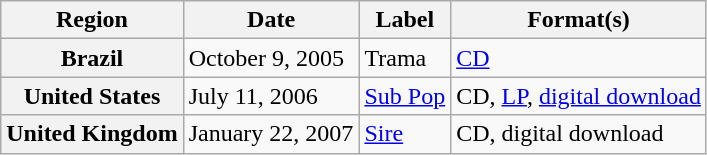<table class="wikitable plainrowheaders">
<tr>
<th scope="col">Region</th>
<th scope="col">Date</th>
<th scope="col">Label</th>
<th scope="col">Format(s)</th>
</tr>
<tr>
<th scope="row">Brazil</th>
<td>October 9, 2005</td>
<td>Trama</td>
<td><a href='#'>CD</a></td>
</tr>
<tr>
<th scope="row">United States</th>
<td>July 11, 2006</td>
<td><a href='#'>Sub Pop</a></td>
<td>CD, <a href='#'>LP</a>, <a href='#'>digital download</a></td>
</tr>
<tr>
<th scope="row">United Kingdom</th>
<td>January 22, 2007</td>
<td><a href='#'>Sire</a></td>
<td>CD, digital download</td>
</tr>
</table>
